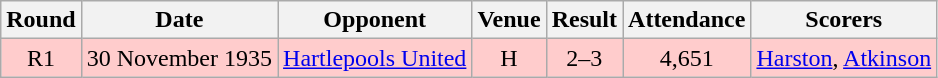<table class="wikitable" style="font-size:100%; text-align:center">
<tr>
<th>Round</th>
<th>Date</th>
<th>Opponent</th>
<th>Venue</th>
<th>Result</th>
<th>Attendance</th>
<th>Scorers</th>
</tr>
<tr style="background-color: #FFCCCC;">
<td>R1</td>
<td>30 November 1935</td>
<td><a href='#'>Hartlepools United</a></td>
<td>H</td>
<td>2–3</td>
<td>4,651</td>
<td><a href='#'>Harston</a>, <a href='#'>Atkinson</a></td>
</tr>
</table>
